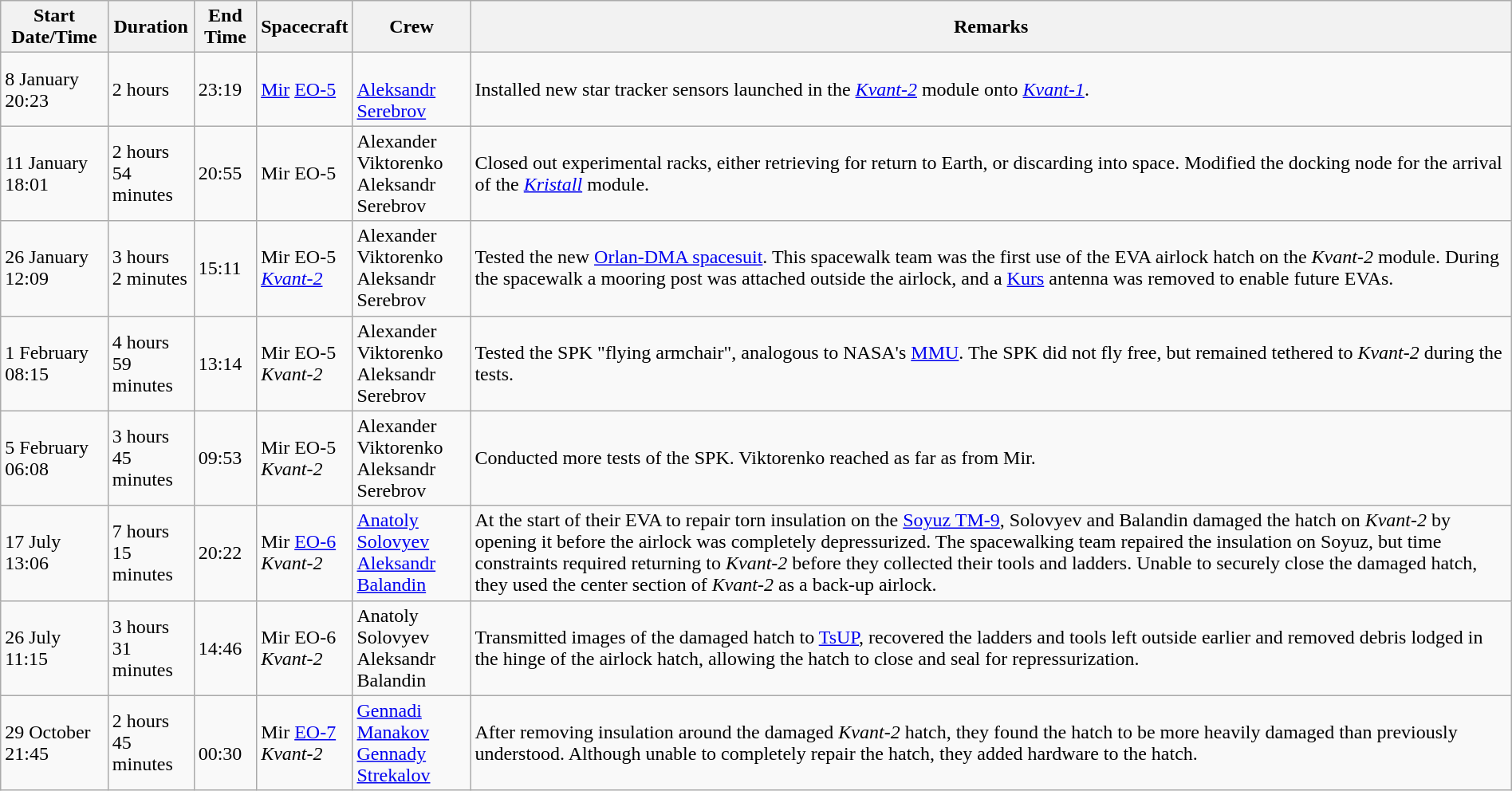<table class="wikitable" width="100%">
<tr>
<th>Start Date/Time</th>
<th>Duration</th>
<th>End Time</th>
<th>Spacecraft</th>
<th>Crew</th>
<th>Remarks</th>
</tr>
<tr>
<td>8 January<br>20:23</td>
<td>2 hours<br></td>
<td>23:19</td>
<td><a href='#'>Mir</a> <a href='#'>EO-5</a></td>
<td><br><a href='#'>Aleksandr Serebrov</a></td>
<td>Installed new star tracker sensors launched in the <em><a href='#'>Kvant-2</a></em> module onto <em><a href='#'>Kvant-1</a></em>.</td>
</tr>
<tr>
<td>11 January<br>18:01</td>
<td>2 hours<br>54 minutes</td>
<td>20:55</td>
<td>Mir EO-5</td>
<td>Alexander Viktorenko<br>Aleksandr Serebrov</td>
<td>Closed out experimental racks, either retrieving for return to Earth, or discarding into space. Modified the docking node for the arrival of the <em><a href='#'>Kristall</a></em> module.</td>
</tr>
<tr>
<td>26 January<br>12:09</td>
<td>3 hours<br>2 minutes</td>
<td>15:11</td>
<td>Mir EO-5<br><em><a href='#'>Kvant-2</a></em></td>
<td>Alexander Viktorenko<br>Aleksandr Serebrov</td>
<td>Tested the new <a href='#'>Orlan-DMA spacesuit</a>. This spacewalk team was the first use of the EVA airlock hatch on the <em>Kvant-2</em> module. During the spacewalk a mooring post was attached outside the airlock, and a <a href='#'>Kurs</a> antenna was removed to enable future EVAs.</td>
</tr>
<tr>
<td>1 February<br>08:15</td>
<td>4 hours<br>59 minutes</td>
<td>13:14</td>
<td>Mir EO-5<br><em>Kvant-2</em></td>
<td>Alexander Viktorenko<br>Aleksandr Serebrov</td>
<td>Tested the SPK "flying armchair", analogous to NASA's <a href='#'>MMU</a>. The SPK did not fly free, but remained tethered to <em>Kvant-2</em> during the tests.</td>
</tr>
<tr>
<td>5 February<br>06:08</td>
<td>3 hours<br>45 minutes</td>
<td>09:53</td>
<td>Mir EO-5<br><em>Kvant-2</em></td>
<td>Alexander Viktorenko<br>Aleksandr Serebrov</td>
<td>Conducted more tests of the SPK. Viktorenko reached as far as  from Mir.</td>
</tr>
<tr>
<td>17 July<br>13:06</td>
<td>7 hours<br>15 minutes</td>
<td>20:22</td>
<td>Mir <a href='#'>EO-6</a><br><em>Kvant-2</em></td>
<td><a href='#'>Anatoly Solovyev</a><br><a href='#'>Aleksandr Balandin</a></td>
<td>At the start of their EVA to repair torn insulation on the <a href='#'>Soyuz TM-9</a>, Solovyev and Balandin damaged the hatch on <em>Kvant-2</em> by opening it before the airlock was completely depressurized. The spacewalking team repaired the insulation on Soyuz, but time constraints required returning to <em>Kvant-2</em> before they collected their tools and ladders. Unable to securely close the damaged hatch, they used the center section of <em>Kvant-2</em> as a back-up airlock.</td>
</tr>
<tr>
<td>26 July<br>11:15</td>
<td>3 hours<br>31 minutes</td>
<td>14:46</td>
<td>Mir EO-6<br><em>Kvant-2</em></td>
<td>Anatoly Solovyev<br>Aleksandr Balandin</td>
<td>Transmitted images of the damaged hatch to <a href='#'>TsUP</a>, recovered the ladders and tools left outside earlier and removed debris lodged in the hinge of the airlock hatch, allowing the hatch to close and seal for repressurization.</td>
</tr>
<tr>
<td>29 October<br>21:45</td>
<td>2 hours<br>45 minutes</td>
<td><br>00:30</td>
<td>Mir <a href='#'>EO-7</a><br><em>Kvant-2</em></td>
<td><a href='#'>Gennadi Manakov</a><br><a href='#'>Gennady Strekalov</a></td>
<td>After removing insulation around the damaged <em>Kvant-2</em> hatch, they found the hatch to be more heavily damaged than previously understood. Although unable to completely repair the hatch, they added hardware to the hatch.</td>
</tr>
</table>
